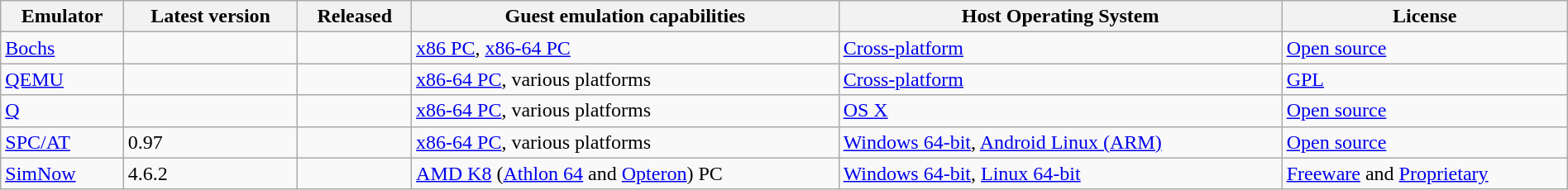<table class="wikitable sortable" style="width:100%">
<tr>
<th>Emulator</th>
<th>Latest version</th>
<th>Released</th>
<th>Guest emulation capabilities</th>
<th>Host Operating System</th>
<th>License</th>
</tr>
<tr>
<td><a href='#'>Bochs</a></td>
<td></td>
<td></td>
<td><a href='#'>x86 PC</a>, <a href='#'>x86-64 PC</a></td>
<td><a href='#'>Cross-platform</a></td>
<td><a href='#'>Open source</a></td>
</tr>
<tr>
<td><a href='#'>QEMU</a></td>
<td></td>
<td></td>
<td><a href='#'>x86-64 PC</a>, various platforms</td>
<td><a href='#'>Cross-platform</a></td>
<td><a href='#'>GPL</a></td>
</tr>
<tr>
<td><a href='#'>Q</a></td>
<td></td>
<td></td>
<td><a href='#'>x86-64 PC</a>, various platforms</td>
<td><a href='#'>OS X</a></td>
<td><a href='#'>Open source</a></td>
</tr>
<tr>
<td><a href='#'>SPC/AT</a></td>
<td>0.97</td>
<td></td>
<td><a href='#'>x86-64 PC</a>, various platforms</td>
<td><a href='#'>Windows 64-bit</a>, <a href='#'>Android Linux (ARM)</a></td>
<td><a href='#'>Open source</a></td>
</tr>
<tr>
<td><a href='#'>SimNow</a></td>
<td>4.6.2</td>
<td></td>
<td><a href='#'>AMD K8</a> (<a href='#'>Athlon 64</a> and <a href='#'>Opteron</a>) PC</td>
<td><a href='#'>Windows 64-bit</a>, <a href='#'>Linux 64-bit</a></td>
<td><a href='#'>Freeware</a> and <a href='#'>Proprietary</a></td>
</tr>
</table>
